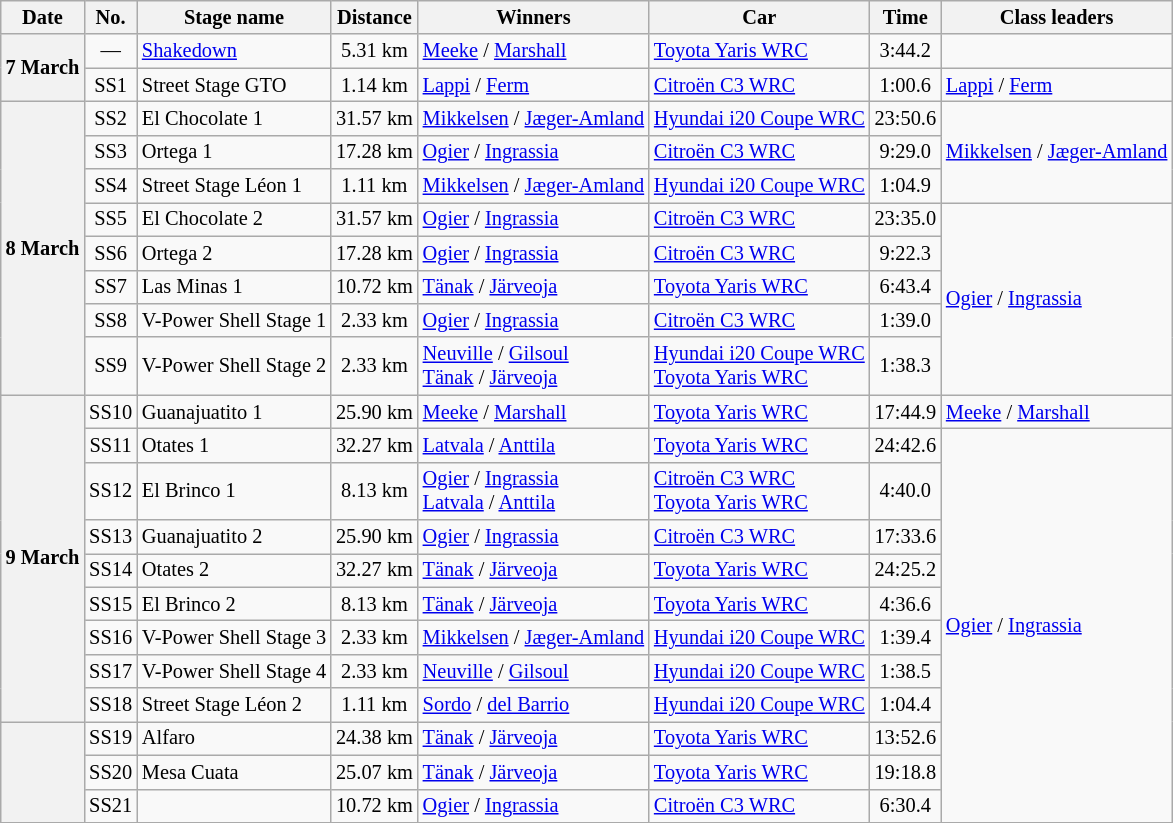<table class="wikitable" style="font-size: 85%;">
<tr>
<th>Date</th>
<th>No.</th>
<th>Stage name</th>
<th>Distance</th>
<th>Winners</th>
<th>Car</th>
<th>Time</th>
<th>Class leaders</th>
</tr>
<tr>
<th rowspan="2">7 March</th>
<td align="center">—</td>
<td nowrap><a href='#'>Shakedown</a></td>
<td align="center">5.31 km</td>
<td nowrap><a href='#'>Meeke</a> / <a href='#'>Marshall</a></td>
<td nowrap><a href='#'>Toyota Yaris WRC</a></td>
<td align="center">3:44.2</td>
<td></td>
</tr>
<tr>
<td align="center">SS1</td>
<td>Street Stage GTO</td>
<td align="center">1.14 km</td>
<td><a href='#'>Lappi</a> / <a href='#'>Ferm</a></td>
<td><a href='#'>Citroën C3 WRC</a></td>
<td align="center">1:00.6</td>
<td nowrap><a href='#'>Lappi</a> / <a href='#'>Ferm</a></td>
</tr>
<tr>
<th rowspan="8">8 March</th>
<td align="center">SS2</td>
<td>El Chocolate 1</td>
<td align="center">31.57 km</td>
<td nowrap><a href='#'>Mikkelsen</a> / <a href='#'>Jæger-Amland</a></td>
<td nowrap><a href='#'>Hyundai i20 Coupe WRC</a></td>
<td align="center">23:50.6</td>
<td nowrap rowspan="3"><a href='#'>Mikkelsen</a> / <a href='#'>Jæger-Amland</a></td>
</tr>
<tr>
<td align="center">SS3</td>
<td>Ortega 1</td>
<td align="center">17.28 km</td>
<td><a href='#'>Ogier</a> / <a href='#'>Ingrassia</a></td>
<td><a href='#'>Citroën C3 WRC</a></td>
<td align="center">9:29.0</td>
</tr>
<tr>
<td align="center">SS4</td>
<td>Street Stage Léon 1</td>
<td align="center">1.11 km</td>
<td><a href='#'>Mikkelsen</a> / <a href='#'>Jæger-Amland</a></td>
<td><a href='#'>Hyundai i20 Coupe WRC</a></td>
<td align="center">1:04.9</td>
</tr>
<tr>
<td align="center">SS5</td>
<td>El Chocolate 2</td>
<td align="center">31.57 km</td>
<td><a href='#'>Ogier</a> / <a href='#'>Ingrassia</a></td>
<td><a href='#'>Citroën C3 WRC</a></td>
<td align="center">23:35.0</td>
<td rowspan="5"><a href='#'>Ogier</a> / <a href='#'>Ingrassia</a></td>
</tr>
<tr>
<td align="center">SS6</td>
<td>Ortega 2</td>
<td align="center">17.28 km</td>
<td><a href='#'>Ogier</a> / <a href='#'>Ingrassia</a></td>
<td><a href='#'>Citroën C3 WRC</a></td>
<td align="center">9:22.3</td>
</tr>
<tr>
<td align="center">SS7</td>
<td>Las Minas 1</td>
<td align="center">10.72 km</td>
<td><a href='#'>Tänak</a> / <a href='#'>Järveoja</a></td>
<td><a href='#'>Toyota Yaris WRC</a></td>
<td align="center">6:43.4</td>
</tr>
<tr>
<td align="center">SS8</td>
<td>V-Power Shell Stage 1</td>
<td align="center">2.33 km</td>
<td><a href='#'>Ogier</a> / <a href='#'>Ingrassia</a></td>
<td><a href='#'>Citroën C3 WRC</a></td>
<td align="center">1:39.0</td>
</tr>
<tr>
<td align="center">SS9</td>
<td>V-Power Shell Stage 2</td>
<td align="center">2.33 km</td>
<td><a href='#'>Neuville</a> / <a href='#'>Gilsoul</a><br><a href='#'>Tänak</a> / <a href='#'>Järveoja</a></td>
<td><a href='#'>Hyundai i20 Coupe WRC</a><br><a href='#'>Toyota Yaris WRC</a></td>
<td align="center">1:38.3</td>
</tr>
<tr>
<th rowspan="9">9 March</th>
<td align="center">SS10</td>
<td>Guanajuatito 1</td>
<td align="center">25.90 km</td>
<td><a href='#'>Meeke</a> / <a href='#'>Marshall</a></td>
<td><a href='#'>Toyota Yaris WRC</a></td>
<td align="center">17:44.9</td>
<td><a href='#'>Meeke</a> / <a href='#'>Marshall</a></td>
</tr>
<tr>
<td align="center">SS11</td>
<td>Otates 1</td>
<td align="center">32.27 km</td>
<td><a href='#'>Latvala</a> / <a href='#'>Anttila</a></td>
<td><a href='#'>Toyota Yaris WRC</a></td>
<td align="center">24:42.6</td>
<td rowspan="11"><a href='#'>Ogier</a> / <a href='#'>Ingrassia</a></td>
</tr>
<tr>
<td align="center">SS12</td>
<td>El Brinco 1</td>
<td align="center">8.13 km</td>
<td><a href='#'>Ogier</a> / <a href='#'>Ingrassia</a><br><a href='#'>Latvala</a> / <a href='#'>Anttila</a></td>
<td><a href='#'>Citroën C3 WRC</a><br><a href='#'>Toyota Yaris WRC</a></td>
<td align="center">4:40.0</td>
</tr>
<tr>
<td align="center">SS13</td>
<td>Guanajuatito 2</td>
<td align="center">25.90 km</td>
<td><a href='#'>Ogier</a> / <a href='#'>Ingrassia</a></td>
<td><a href='#'>Citroën C3 WRC</a></td>
<td align="center">17:33.6</td>
</tr>
<tr>
<td align="center">SS14</td>
<td>Otates 2</td>
<td align="center">32.27 km</td>
<td><a href='#'>Tänak</a> / <a href='#'>Järveoja</a></td>
<td><a href='#'>Toyota Yaris WRC</a></td>
<td align="center">24:25.2</td>
</tr>
<tr>
<td align="center">SS15</td>
<td>El Brinco 2</td>
<td align="center">8.13 km</td>
<td><a href='#'>Tänak</a> / <a href='#'>Järveoja</a></td>
<td><a href='#'>Toyota Yaris WRC</a></td>
<td align="center">4:36.6</td>
</tr>
<tr>
<td align="center">SS16</td>
<td>V-Power Shell Stage 3</td>
<td align="center">2.33 km</td>
<td><a href='#'>Mikkelsen</a> / <a href='#'>Jæger-Amland</a></td>
<td><a href='#'>Hyundai i20 Coupe WRC</a></td>
<td align="center">1:39.4</td>
</tr>
<tr>
<td align="center">SS17</td>
<td>V-Power Shell Stage 4</td>
<td align="center">2.33 km</td>
<td><a href='#'>Neuville</a> / <a href='#'>Gilsoul</a></td>
<td><a href='#'>Hyundai i20 Coupe WRC</a></td>
<td align="center">1:38.5</td>
</tr>
<tr>
<td align="center">SS18</td>
<td>Street Stage Léon 2</td>
<td align="center">1.11 km</td>
<td><a href='#'>Sordo</a> / <a href='#'>del Barrio</a></td>
<td><a href='#'>Hyundai i20 Coupe WRC</a></td>
<td align="center">1:04.4</td>
</tr>
<tr>
<th rowspan="3"></th>
<td align="center">SS19</td>
<td>Alfaro</td>
<td align="center">24.38 km</td>
<td><a href='#'>Tänak</a> / <a href='#'>Järveoja</a></td>
<td><a href='#'>Toyota Yaris WRC</a></td>
<td align="center">13:52.6</td>
</tr>
<tr>
<td align="center">SS20</td>
<td>Mesa Cuata</td>
<td align="center">25.07 km</td>
<td><a href='#'>Tänak</a> / <a href='#'>Järveoja</a></td>
<td><a href='#'>Toyota Yaris WRC</a></td>
<td align="center">19:18.8</td>
</tr>
<tr>
<td align="center">SS21</td>
<td></td>
<td align="center">10.72 km</td>
<td><a href='#'>Ogier</a> / <a href='#'>Ingrassia</a></td>
<td><a href='#'>Citroën C3 WRC</a></td>
<td align="center">6:30.4</td>
</tr>
<tr>
</tr>
</table>
